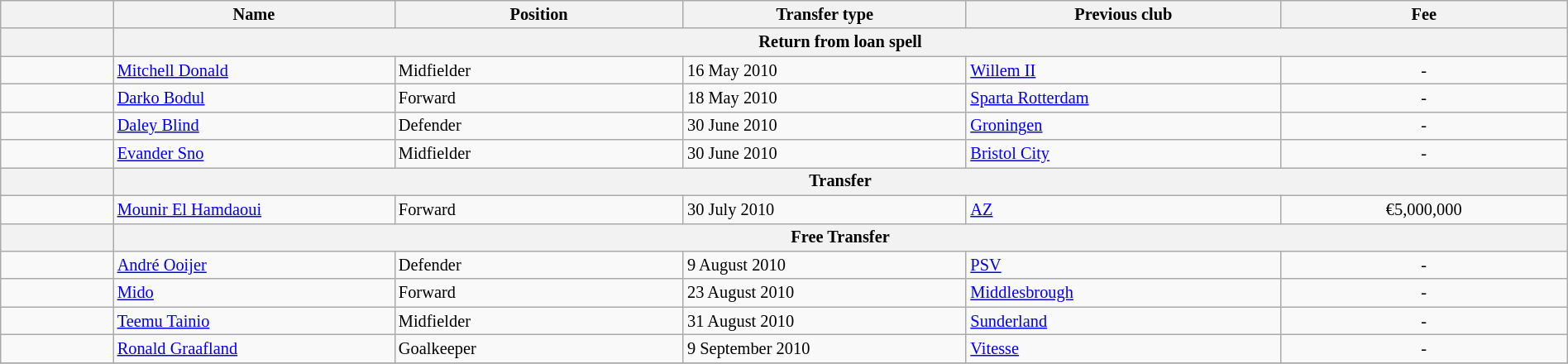<table class="wikitable" style="width:100%; font-size:85%;">
<tr>
<th width="2%"></th>
<th width="5%">Name</th>
<th width="5%">Position</th>
<th width="5%">Transfer type</th>
<th width="5%">Previous club</th>
<th width="5%">Fee</th>
</tr>
<tr>
<th></th>
<th colspan="5" align="center">Return from loan spell</th>
</tr>
<tr>
<td align=center></td>
<td align=left> <a href='#'>Mitchell Donald</a></td>
<td align=left>Midfielder</td>
<td align=left>16 May 2010</td>
<td align=left> <a href='#'>Willem II</a></td>
<td align=center>-</td>
</tr>
<tr>
<td align=center></td>
<td align=left> <a href='#'>Darko Bodul</a></td>
<td align=left>Forward</td>
<td align=left>18 May 2010</td>
<td align=left> <a href='#'>Sparta Rotterdam</a></td>
<td align=center>-</td>
</tr>
<tr>
<td align=center></td>
<td align=left> <a href='#'>Daley Blind</a></td>
<td align=left>Defender</td>
<td align=left>30 June 2010</td>
<td align=left> <a href='#'>Groningen</a></td>
<td align=center>-</td>
</tr>
<tr>
<td align=center></td>
<td align=left> <a href='#'>Evander Sno</a></td>
<td align=left>Midfielder</td>
<td align=left>30 June 2010</td>
<td align=left> <a href='#'>Bristol City</a></td>
<td align=center>-</td>
</tr>
<tr>
<th></th>
<th colspan="5" align="center">Transfer</th>
</tr>
<tr>
<td align=center></td>
<td align=left> <a href='#'>Mounir El Hamdaoui</a></td>
<td align=left>Forward</td>
<td align=left>30 July 2010</td>
<td align=left> <a href='#'>AZ</a></td>
<td align=center>€5,000,000</td>
</tr>
<tr>
<th></th>
<th colspan="5" align="center">Free Transfer</th>
</tr>
<tr>
<td align=center></td>
<td align=left> <a href='#'>André Ooijer</a></td>
<td align=left>Defender</td>
<td align=left>9 August 2010</td>
<td align=left> <a href='#'>PSV</a></td>
<td align=center>-</td>
</tr>
<tr>
<td align=center></td>
<td align=left> <a href='#'>Mido</a></td>
<td align=left>Forward</td>
<td align=left>23 August 2010</td>
<td align=left> <a href='#'>Middlesbrough</a></td>
<td align=center>-</td>
</tr>
<tr>
<td align=center></td>
<td align=left> <a href='#'>Teemu Tainio</a></td>
<td align=left>Midfielder</td>
<td align=left>31 August 2010</td>
<td align=left> <a href='#'>Sunderland</a></td>
<td align=center>-</td>
</tr>
<tr>
<td align=center></td>
<td align=left> <a href='#'>Ronald Graafland</a></td>
<td align=left>Goalkeeper</td>
<td align=left>9 September 2010</td>
<td align=left> <a href='#'>Vitesse</a></td>
<td align=center>-</td>
</tr>
<tr>
</tr>
</table>
